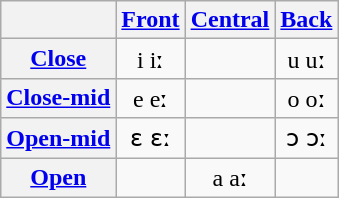<table class="wikitable" style="text-align:center">
<tr>
<th></th>
<th><a href='#'>Front</a></th>
<th><a href='#'>Central</a></th>
<th><a href='#'>Back</a></th>
</tr>
<tr align="center">
<th><a href='#'>Close</a></th>
<td>i iː</td>
<td></td>
<td>u uː</td>
</tr>
<tr align="center">
<th><a href='#'>Close-mid</a></th>
<td>e eː</td>
<td></td>
<td>o oː</td>
</tr>
<tr>
<th><a href='#'>Open-mid</a></th>
<td>ɛ ɛː</td>
<td></td>
<td>ɔ ɔː</td>
</tr>
<tr align="center">
<th><a href='#'>Open</a></th>
<td></td>
<td>a aː</td>
<td></td>
</tr>
</table>
